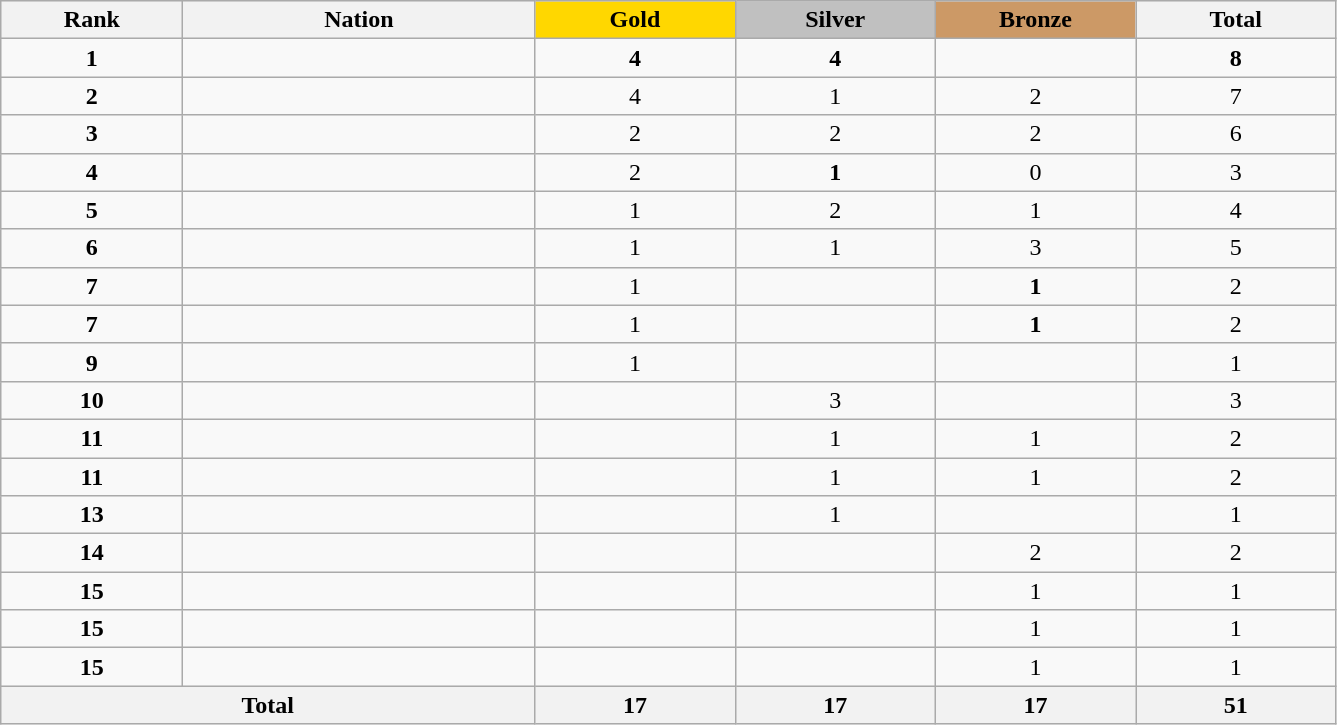<table class="wikitable collapsible autocollapse plainrowheaders" width=70.5% style="text-align:center;">
<tr style="background-color:#EDEDED;">
<th width=100px class="hintergrundfarbe5">Rank</th>
<th width=200px class="hintergrundfarbe6">Nation</th>
<th style="background:    gold; width:15%">Gold</th>
<th style="background:  silver; width:15%">Silver</th>
<th style="background: #CC9966; width:15%">Bronze</th>
<th class="hintergrundfarbe6" style="width:15%">Total</th>
</tr>
<tr>
<td><strong>1</strong></td>
<td align=left></td>
<td><strong>4</strong></td>
<td><strong>4</strong></td>
<td></td>
<td><strong>8</strong></td>
</tr>
<tr>
<td><strong>2</strong></td>
<td align=left></td>
<td>4</td>
<td>1</td>
<td>2</td>
<td>7</td>
</tr>
<tr>
<td><strong>3</strong></td>
<td align=left></td>
<td>2</td>
<td>2</td>
<td>2</td>
<td>6</td>
</tr>
<tr>
<td><strong>4</strong></td>
<td align=left></td>
<td>2</td>
<td><strong>1</strong></td>
<td>0</td>
<td>3</td>
</tr>
<tr>
<td><strong>5</strong></td>
<td align=left></td>
<td>1</td>
<td>2</td>
<td>1</td>
<td>4</td>
</tr>
<tr>
<td><strong>6</strong></td>
<td align=left></td>
<td>1</td>
<td>1</td>
<td>3</td>
<td>5</td>
</tr>
<tr>
<td><strong>7</strong></td>
<td align=left></td>
<td>1</td>
<td></td>
<td><strong>1</strong></td>
<td>2</td>
</tr>
<tr>
<td><strong>7</strong></td>
<td align=left></td>
<td>1</td>
<td></td>
<td><strong>1</strong></td>
<td>2</td>
</tr>
<tr>
<td><strong>9</strong></td>
<td align=left></td>
<td>1</td>
<td></td>
<td></td>
<td>1</td>
</tr>
<tr>
<td><strong>10</strong></td>
<td align=left></td>
<td></td>
<td>3</td>
<td></td>
<td>3</td>
</tr>
<tr>
<td><strong>11</strong></td>
<td align=left></td>
<td></td>
<td>1</td>
<td>1</td>
<td>2</td>
</tr>
<tr>
<td><strong>11</strong></td>
<td align=left></td>
<td></td>
<td>1</td>
<td>1</td>
<td>2</td>
</tr>
<tr>
<td><strong>13</strong></td>
<td align=left></td>
<td></td>
<td>1</td>
<td></td>
<td>1</td>
</tr>
<tr>
<td><strong>14</strong></td>
<td align=left></td>
<td></td>
<td></td>
<td>2</td>
<td>2</td>
</tr>
<tr>
<td><strong>15</strong></td>
<td align=left></td>
<td></td>
<td></td>
<td>1</td>
<td>1</td>
</tr>
<tr>
<td><strong>15</strong></td>
<td align=left></td>
<td></td>
<td></td>
<td>1</td>
<td>1</td>
</tr>
<tr>
<td><strong>15</strong></td>
<td align=left></td>
<td></td>
<td></td>
<td>1</td>
<td>1</td>
</tr>
<tr>
<th colspan=2>Total</th>
<th>17</th>
<th>17</th>
<th>17</th>
<th>51</th>
</tr>
</table>
